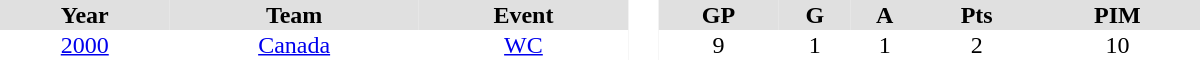<table border="0" cellpadding="1" cellspacing="0" style="text-align:center; width:50em">
<tr ALIGN="center" bgcolor="#e0e0e0">
<th>Year</th>
<th>Team</th>
<th>Event</th>
<th rowspan="99" bgcolor="#ffffff"> </th>
<th>GP</th>
<th>G</th>
<th>A</th>
<th>Pts</th>
<th>PIM</th>
</tr>
<tr>
<td><a href='#'>2000</a></td>
<td><a href='#'>Canada</a></td>
<td><a href='#'>WC</a></td>
<td>9</td>
<td>1</td>
<td>1</td>
<td>2</td>
<td>10</td>
</tr>
</table>
